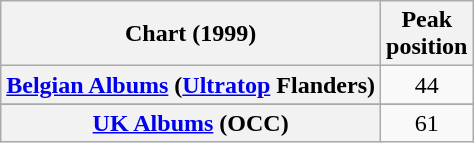<table class="wikitable sortable plainrowheaders">
<tr>
<th scope="col">Chart (1999)</th>
<th scope="col">Peak<br>position</th>
</tr>
<tr>
<th scope="row"><a href='#'>Belgian Albums</a> (<a href='#'>Ultratop</a> Flanders)</th>
<td align="center">44</td>
</tr>
<tr>
</tr>
<tr>
<th scope="row"><a href='#'>UK Albums</a> (OCC)</th>
<td align="center">61</td>
</tr>
</table>
